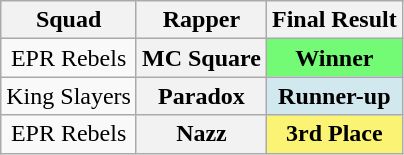<table class="wikitable sortable" style="text-align:center">
<tr>
<th>Squad</th>
<th>Rapper</th>
<th>Final Result</th>
</tr>
<tr>
<td>EPR Rebels</td>
<th>MC Square</th>
<td bgcolor="#73FB76"><strong>Winner</strong></td>
</tr>
<tr>
<td>King Slayers</td>
<th>Paradox</th>
<td bgcolor="#D1E8EF"><strong>Runner-up</strong></td>
</tr>
<tr>
<td>EPR Rebels</td>
<th>Nazz</th>
<td bgcolor="#fbf373"><strong>3rd Place</strong></td>
</tr>
</table>
